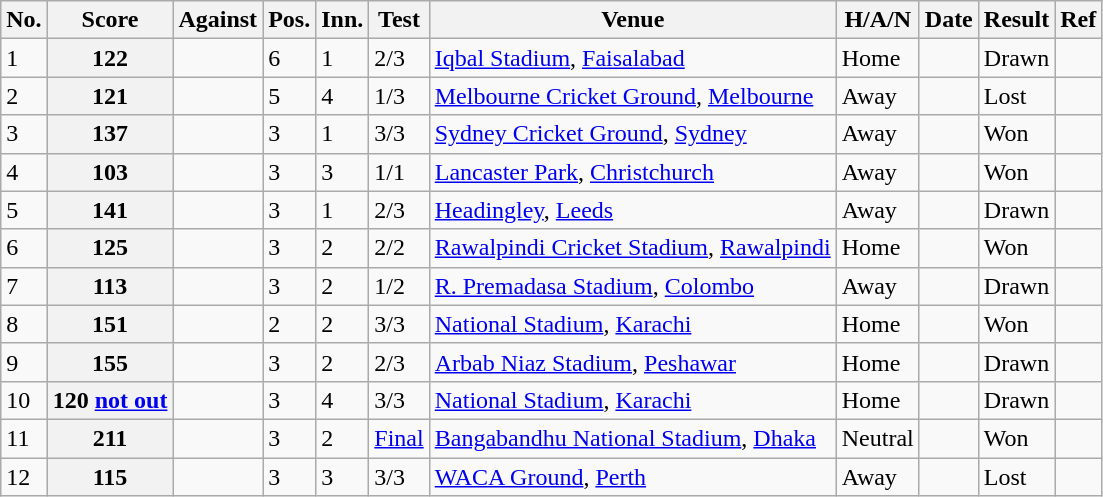<table class="wikitable sortable">
<tr>
<th>No.</th>
<th>Score</th>
<th>Against</th>
<th>Pos.</th>
<th>Inn.</th>
<th>Test</th>
<th>Venue</th>
<th>H/A/N</th>
<th>Date</th>
<th>Result</th>
<th class="unsortable" scope="col">Ref</th>
</tr>
<tr>
<td>1</td>
<th scope="row"> 122</th>
<td></td>
<td>6</td>
<td>1</td>
<td>2/3</td>
<td><a href='#'>Iqbal Stadium</a>, <a href='#'>Faisalabad</a></td>
<td>Home</td>
<td></td>
<td>Drawn</td>
<td></td>
</tr>
<tr>
<td>2</td>
<th scope="row"> 121</th>
<td></td>
<td>5</td>
<td>4</td>
<td>1/3</td>
<td><a href='#'>Melbourne Cricket Ground</a>, <a href='#'>Melbourne</a></td>
<td>Away</td>
<td></td>
<td>Lost</td>
<td></td>
</tr>
<tr>
<td>3</td>
<th scope="row"> 137</th>
<td></td>
<td>3</td>
<td>1</td>
<td>3/3</td>
<td><a href='#'>Sydney Cricket Ground</a>, <a href='#'>Sydney</a></td>
<td>Away</td>
<td></td>
<td>Won</td>
<td></td>
</tr>
<tr>
<td>4</td>
<th scope="row"> 103</th>
<td></td>
<td>3</td>
<td>3</td>
<td>1/1</td>
<td><a href='#'>Lancaster Park</a>, <a href='#'>Christchurch</a></td>
<td>Away</td>
<td></td>
<td>Won</td>
<td></td>
</tr>
<tr>
<td>5</td>
<th scope="row"> 141</th>
<td></td>
<td>3</td>
<td>1</td>
<td>2/3</td>
<td><a href='#'>Headingley</a>, <a href='#'>Leeds</a></td>
<td>Away</td>
<td></td>
<td>Drawn</td>
<td></td>
</tr>
<tr>
<td>6</td>
<th scope="row"> 125</th>
<td></td>
<td>3</td>
<td>2</td>
<td>2/2</td>
<td><a href='#'>Rawalpindi Cricket Stadium</a>, <a href='#'>Rawalpindi</a></td>
<td>Home</td>
<td></td>
<td>Won</td>
<td></td>
</tr>
<tr>
<td>7</td>
<th scope="row"> 113</th>
<td></td>
<td>3</td>
<td>2</td>
<td>1/2</td>
<td><a href='#'>R. Premadasa Stadium</a>, <a href='#'>Colombo</a></td>
<td>Away</td>
<td></td>
<td>Drawn</td>
<td></td>
</tr>
<tr>
<td>8</td>
<th scope="row"> 151</th>
<td></td>
<td>2</td>
<td>2</td>
<td>3/3</td>
<td><a href='#'>National Stadium</a>, <a href='#'>Karachi</a></td>
<td>Home</td>
<td></td>
<td>Won</td>
<td></td>
</tr>
<tr>
<td>9</td>
<th scope="row"> 155</th>
<td></td>
<td>3</td>
<td>2</td>
<td>2/3</td>
<td><a href='#'>Arbab Niaz Stadium</a>, <a href='#'>Peshawar</a></td>
<td>Home</td>
<td></td>
<td>Drawn</td>
<td></td>
</tr>
<tr>
<td>10</td>
<th scope="row"> 120 <a href='#'>not out</a></th>
<td></td>
<td>3</td>
<td>4</td>
<td>3/3</td>
<td><a href='#'>National Stadium</a>, <a href='#'>Karachi</a></td>
<td>Home</td>
<td></td>
<td>Drawn</td>
<td></td>
</tr>
<tr>
<td>11</td>
<th scope="row"> 211</th>
<td></td>
<td>3</td>
<td>2</td>
<td><a href='#'>Final</a></td>
<td><a href='#'>Bangabandhu National Stadium</a>, <a href='#'>Dhaka</a></td>
<td>Neutral</td>
<td></td>
<td>Won</td>
<td></td>
</tr>
<tr>
<td>12</td>
<th scope="row"> 115</th>
<td></td>
<td>3</td>
<td>3</td>
<td>3/3</td>
<td><a href='#'>WACA Ground</a>, <a href='#'>Perth</a></td>
<td>Away</td>
<td></td>
<td>Lost</td>
<td></td>
</tr>
</table>
